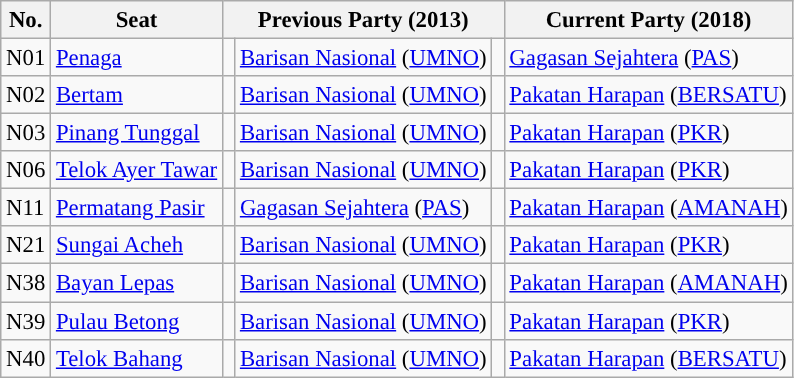<table class="wikitable sortable" style="font-size:95%;">
<tr>
<th scope="col">No.</th>
<th scope="col">Seat</th>
<th colspan="3" scope="col">Previous Party (2013)</th>
<th colspan="3" scope="col">Current Party (2018)</th>
</tr>
<tr>
<td>N01</td>
<td> <a href='#'>Penaga</a></td>
<td width="1"></td>
<td><a href='#'>Barisan Nasional</a> (<a href='#'>UMNO</a>)</td>
<td width="1"></td>
<td><a href='#'>Gagasan Sejahtera</a> (<a href='#'>PAS</a>)</td>
</tr>
<tr>
<td>N02</td>
<td> <a href='#'>Bertam</a></td>
<td width="1"></td>
<td><a href='#'>Barisan Nasional</a> (<a href='#'>UMNO</a>)</td>
<td width="1"></td>
<td><a href='#'>Pakatan Harapan</a> (<a href='#'>BERSATU</a>)</td>
</tr>
<tr>
<td>N03</td>
<td> <a href='#'>Pinang Tunggal</a></td>
<td width="1"></td>
<td><a href='#'>Barisan Nasional</a> (<a href='#'>UMNO</a>)</td>
<td width="1"></td>
<td><a href='#'>Pakatan Harapan</a> (<a href='#'>PKR</a>)</td>
</tr>
<tr>
<td>N06</td>
<td> <a href='#'>Telok Ayer Tawar</a></td>
<td width="1"></td>
<td><a href='#'>Barisan Nasional</a> (<a href='#'>UMNO</a>)</td>
<td width="1"></td>
<td><a href='#'>Pakatan Harapan</a> (<a href='#'>PKR</a>)</td>
</tr>
<tr>
<td>N11</td>
<td> <a href='#'>Permatang Pasir</a></td>
<td width="1"></td>
<td><a href='#'>Gagasan Sejahtera</a> (<a href='#'>PAS</a>)</td>
<td width="1"></td>
<td><a href='#'>Pakatan Harapan</a> (<a href='#'>AMANAH</a>)</td>
</tr>
<tr>
<td>N21</td>
<td> <a href='#'>Sungai Acheh</a></td>
<td width="1"></td>
<td><a href='#'>Barisan Nasional</a> (<a href='#'>UMNO</a>)</td>
<td width="1"></td>
<td><a href='#'>Pakatan Harapan</a> (<a href='#'>PKR</a>)</td>
</tr>
<tr>
<td>N38</td>
<td> <a href='#'>Bayan Lepas</a></td>
<td width="1"></td>
<td><a href='#'>Barisan Nasional</a> (<a href='#'>UMNO</a>)</td>
<td width="1"></td>
<td><a href='#'>Pakatan Harapan</a> (<a href='#'>AMANAH</a>)</td>
</tr>
<tr>
<td>N39</td>
<td> <a href='#'>Pulau Betong</a></td>
<td width="1"></td>
<td><a href='#'>Barisan Nasional</a> (<a href='#'>UMNO</a>)</td>
<td width="1"></td>
<td><a href='#'>Pakatan Harapan</a> (<a href='#'>PKR</a>)</td>
</tr>
<tr>
<td>N40</td>
<td> <a href='#'>Telok Bahang</a></td>
<td width="1"></td>
<td><a href='#'>Barisan Nasional</a> (<a href='#'>UMNO</a>)</td>
<td width="1"></td>
<td><a href='#'>Pakatan Harapan</a> (<a href='#'>BERSATU</a>)</td>
</tr>
</table>
